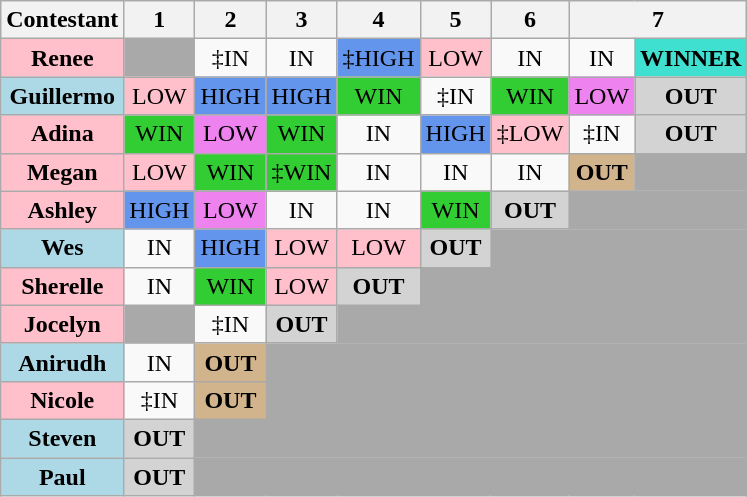<table class="wikitable" align style="text-align:center">
<tr>
<th>Contestant</th>
<th>1</th>
<th>2</th>
<th>3</th>
<th>4</th>
<th>5</th>
<th>6</th>
<th colspan=2>7</th>
</tr>
<tr>
<td style="background:pink"><strong>Renee</strong></td>
<td style="background:darkgrey;"></td>
<td>‡IN</td>
<td>IN</td>
<td style="background:cornflowerblue;">‡HIGH</td>
<td style="background:pink;">LOW</td>
<td>IN</td>
<td>IN</td>
<td style="background:turquoise;"><strong>WINNER</strong></td>
</tr>
<tr>
<td style="background:lightblue"><strong>Guillermo</strong></td>
<td style="background:pink;">LOW</td>
<td style="background:cornflowerblue;">HIGH</td>
<td style="background:cornflowerblue;">HIGH</td>
<td style="background:limegreen;">WIN</td>
<td>‡IN</td>
<td style="background:limegreen;">WIN</td>
<td style="background:violet;">LOW</td>
<td style="background:lightgrey;"><strong>OUT</strong></td>
</tr>
<tr>
<td style="background:pink"><strong>Adina</strong></td>
<td style="background:limegreen;">WIN</td>
<td style="background:violet;">LOW</td>
<td style="background:limegreen;">WIN</td>
<td>IN</td>
<td style="background:cornflowerblue;">HIGH</td>
<td style="background:pink;">‡LOW</td>
<td>‡IN</td>
<td style="background:lightgrey;"><strong>OUT</strong></td>
</tr>
<tr>
<td style="background:pink"><strong>Megan</strong></td>
<td style="background:pink;">LOW</td>
<td style="background:limegreen;">WIN</td>
<td style="background:limegreen;">‡WIN</td>
<td>IN</td>
<td>IN</td>
<td>IN</td>
<td style="background:tan;"><strong>OUT</strong></td>
<td colspan=1 style="background:darkgrey;"></td>
</tr>
<tr>
<td style="background:pink"><strong>Ashley</strong></td>
<td style="background:cornflowerblue;">HIGH</td>
<td style="background:violet;">LOW</td>
<td>IN</td>
<td>IN</td>
<td style="background:limegreen;">WIN</td>
<td style="background:lightgrey;"><strong>OUT</strong></td>
<td colspan=2 style="background:darkgrey;"></td>
</tr>
<tr>
<td style="background:lightblue"><strong>Wes</strong></td>
<td>IN</td>
<td style="background:cornflowerblue;">HIGH</td>
<td style="background:pink;">LOW</td>
<td style="background:pink;">LOW</td>
<td style="background:lightgrey;"><strong>OUT</strong></td>
<td colspan=3 style="background:darkgrey;"></td>
</tr>
<tr>
<td style="background:pink"><strong>Sherelle</strong></td>
<td>IN</td>
<td style="background:limegreen;">WIN</td>
<td style="background:pink;">LOW</td>
<td style="background:lightgrey;"><strong>OUT</strong></td>
<td colspan=4 style="background:darkgrey;"></td>
</tr>
<tr>
<td style="background:pink"><strong>Jocelyn</strong></td>
<td style="background:darkgrey;"></td>
<td>‡IN</td>
<td style="background:lightgrey;"><strong>OUT</strong></td>
<td colspan=5 style="background:darkgrey;"></td>
</tr>
<tr>
<td style="background:lightblue"><strong>Anirudh</strong></td>
<td>IN</td>
<td style="background:tan;"><strong>OUT</strong></td>
<td colspan=6 style="background:darkgrey;"></td>
</tr>
<tr>
<td style="background:pink"><strong>Nicole</strong></td>
<td>‡IN</td>
<td style="background:tan;"><strong>OUT</strong></td>
<td colspan=6 style="background:darkgrey;"></td>
</tr>
<tr>
<td style="background:lightblue"><strong>Steven</strong></td>
<td style="background:lightgrey;"><strong>OUT</strong></td>
<td colspan=7 style="background:darkgrey;"></td>
</tr>
<tr>
<td style="background:lightblue"><strong>Paul</strong></td>
<td style="background:lightgrey;"><strong>OUT</strong></td>
<td colspan=7 style="background:darkgrey;"></td>
</tr>
</table>
